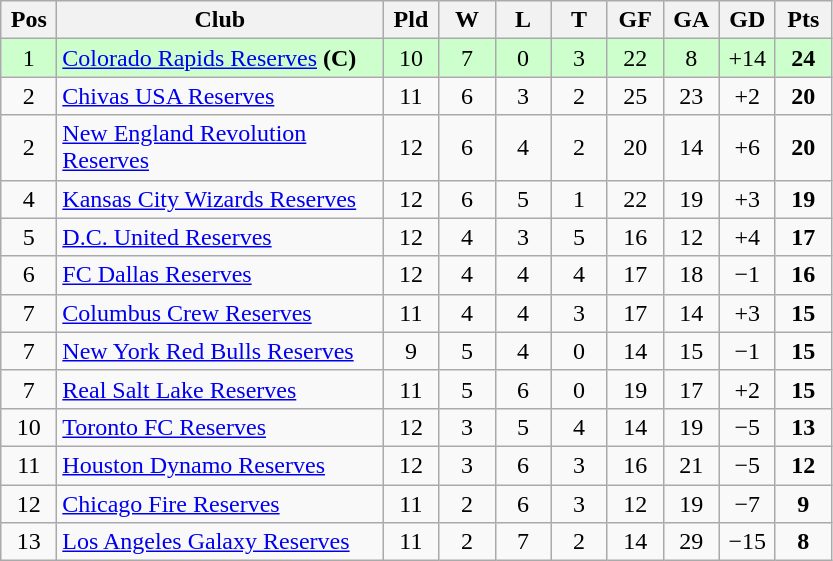<table class="wikitable" style="text-align:center">
<tr>
<th width=30>Pos</th>
<th width=210>Club</th>
<th width=30>Pld</th>
<th width=30>W</th>
<th width=30>L</th>
<th width=30>T</th>
<th width=30>GF</th>
<th width=30>GA</th>
<th width=30>GD</th>
<th width=30>Pts</th>
</tr>
<tr bgcolor=#ccffcc>
<td>1</td>
<td align="left"><a href='#'>Colorado Rapids Reserves</a> <strong>(C)</strong></td>
<td>10</td>
<td>7</td>
<td>0</td>
<td>3</td>
<td>22</td>
<td>8</td>
<td>+14</td>
<td><strong>24</strong></td>
</tr>
<tr>
<td>2</td>
<td align="left"><a href='#'>Chivas USA Reserves</a></td>
<td>11</td>
<td>6</td>
<td>3</td>
<td>2</td>
<td>25</td>
<td>23</td>
<td>+2</td>
<td><strong>20</strong></td>
</tr>
<tr>
<td>2</td>
<td align="left"><a href='#'>New England Revolution Reserves</a></td>
<td>12</td>
<td>6</td>
<td>4</td>
<td>2</td>
<td>20</td>
<td>14</td>
<td>+6</td>
<td><strong>20</strong></td>
</tr>
<tr>
<td>4</td>
<td align="left"><a href='#'>Kansas City Wizards Reserves</a></td>
<td>12</td>
<td>6</td>
<td>5</td>
<td>1</td>
<td>22</td>
<td>19</td>
<td>+3</td>
<td><strong>19</strong></td>
</tr>
<tr>
<td>5</td>
<td align="left"><a href='#'>D.C. United Reserves</a></td>
<td>12</td>
<td>4</td>
<td>3</td>
<td>5</td>
<td>16</td>
<td>12</td>
<td>+4</td>
<td><strong>17</strong></td>
</tr>
<tr>
<td>6</td>
<td align="left"><a href='#'>FC Dallas Reserves</a></td>
<td>12</td>
<td>4</td>
<td>4</td>
<td>4</td>
<td>17</td>
<td>18</td>
<td>−1</td>
<td><strong>16</strong></td>
</tr>
<tr>
<td>7</td>
<td align="left"><a href='#'>Columbus Crew Reserves</a></td>
<td>11</td>
<td>4</td>
<td>4</td>
<td>3</td>
<td>17</td>
<td>14</td>
<td>+3</td>
<td><strong>15</strong></td>
</tr>
<tr>
<td>7</td>
<td align="left"><a href='#'>New York Red Bulls Reserves</a></td>
<td>9</td>
<td>5</td>
<td>4</td>
<td>0</td>
<td>14</td>
<td>15</td>
<td>−1</td>
<td><strong>15</strong></td>
</tr>
<tr>
<td>7</td>
<td align="left"><a href='#'>Real Salt Lake Reserves</a></td>
<td>11</td>
<td>5</td>
<td>6</td>
<td>0</td>
<td>19</td>
<td>17</td>
<td>+2</td>
<td><strong>15</strong></td>
</tr>
<tr>
<td>10</td>
<td align="left"><a href='#'>Toronto FC Reserves</a></td>
<td>12</td>
<td>3</td>
<td>5</td>
<td>4</td>
<td>14</td>
<td>19</td>
<td>−5</td>
<td><strong>13</strong></td>
</tr>
<tr>
<td>11</td>
<td align="left"><a href='#'>Houston Dynamo Reserves</a></td>
<td>12</td>
<td>3</td>
<td>6</td>
<td>3</td>
<td>16</td>
<td>21</td>
<td>−5</td>
<td><strong>12</strong></td>
</tr>
<tr>
<td>12</td>
<td align="left"><a href='#'>Chicago Fire Reserves</a></td>
<td>11</td>
<td>2</td>
<td>6</td>
<td>3</td>
<td>12</td>
<td>19</td>
<td>−7</td>
<td><strong>9</strong></td>
</tr>
<tr>
<td>13</td>
<td align="left"><a href='#'>Los Angeles Galaxy Reserves</a></td>
<td>11</td>
<td>2</td>
<td>7</td>
<td>2</td>
<td>14</td>
<td>29</td>
<td>−15</td>
<td><strong>8</strong></td>
</tr>
</table>
